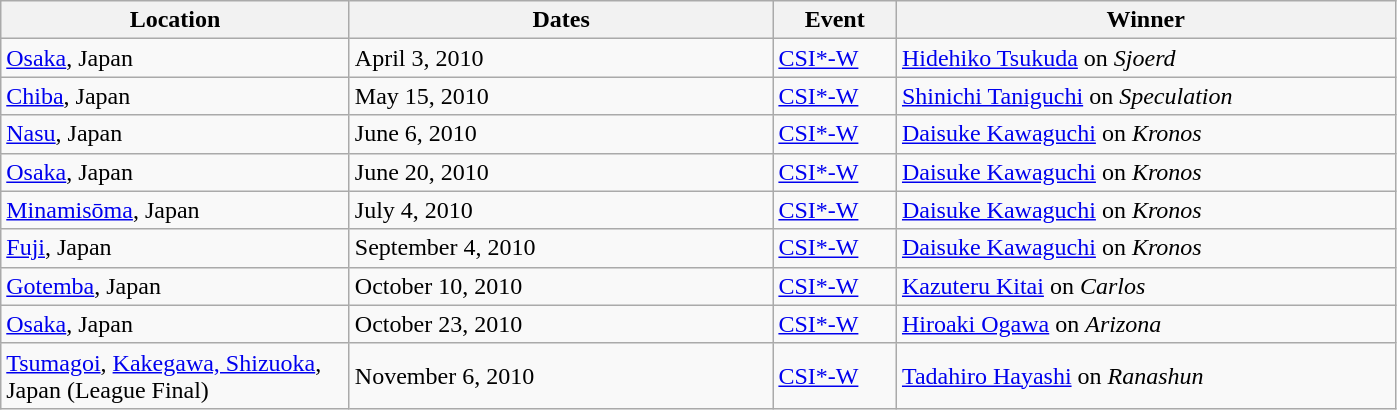<table class="wikitable">
<tr>
<th width=225>Location</th>
<th width=275>Dates</th>
<th width=75>Event</th>
<th width=325>Winner</th>
</tr>
<tr>
<td> <a href='#'>Osaka</a>, Japan</td>
<td>April 3, 2010</td>
<td><a href='#'>CSI*-W</a></td>
<td> <a href='#'>Hidehiko Tsukuda</a> on <em>Sjoerd</em></td>
</tr>
<tr>
<td> <a href='#'>Chiba</a>, Japan</td>
<td>May 15, 2010</td>
<td><a href='#'>CSI*-W</a></td>
<td> <a href='#'>Shinichi Taniguchi</a> on <em>Speculation</em></td>
</tr>
<tr>
<td> <a href='#'>Nasu</a>, Japan</td>
<td>June 6, 2010</td>
<td><a href='#'>CSI*-W</a></td>
<td> <a href='#'>Daisuke Kawaguchi</a> on <em>Kronos</em></td>
</tr>
<tr>
<td> <a href='#'>Osaka</a>, Japan</td>
<td>June 20, 2010</td>
<td><a href='#'>CSI*-W</a></td>
<td> <a href='#'>Daisuke Kawaguchi</a> on <em>Kronos</em></td>
</tr>
<tr>
<td> <a href='#'>Minamisōma</a>, Japan</td>
<td>July 4, 2010</td>
<td><a href='#'>CSI*-W</a></td>
<td> <a href='#'>Daisuke Kawaguchi</a> on <em>Kronos</em></td>
</tr>
<tr>
<td> <a href='#'>Fuji</a>, Japan</td>
<td>September 4, 2010</td>
<td><a href='#'>CSI*-W</a></td>
<td> <a href='#'>Daisuke Kawaguchi</a> on <em>Kronos</em></td>
</tr>
<tr>
<td> <a href='#'>Gotemba</a>, Japan</td>
<td>October 10, 2010</td>
<td><a href='#'>CSI*-W</a></td>
<td> <a href='#'>Kazuteru Kitai</a> on <em>Carlos</em></td>
</tr>
<tr>
<td> <a href='#'>Osaka</a>, Japan</td>
<td>October 23, 2010</td>
<td><a href='#'>CSI*-W</a></td>
<td> <a href='#'>Hiroaki Ogawa</a> on <em>Arizona</em></td>
</tr>
<tr>
<td> <a href='#'>Tsumagoi</a>, <a href='#'>Kakegawa, Shizuoka</a>, Japan (League Final)</td>
<td>November 6, 2010</td>
<td><a href='#'>CSI*-W</a></td>
<td> <a href='#'>Tadahiro Hayashi</a> on <em>Ranashun</em></td>
</tr>
</table>
